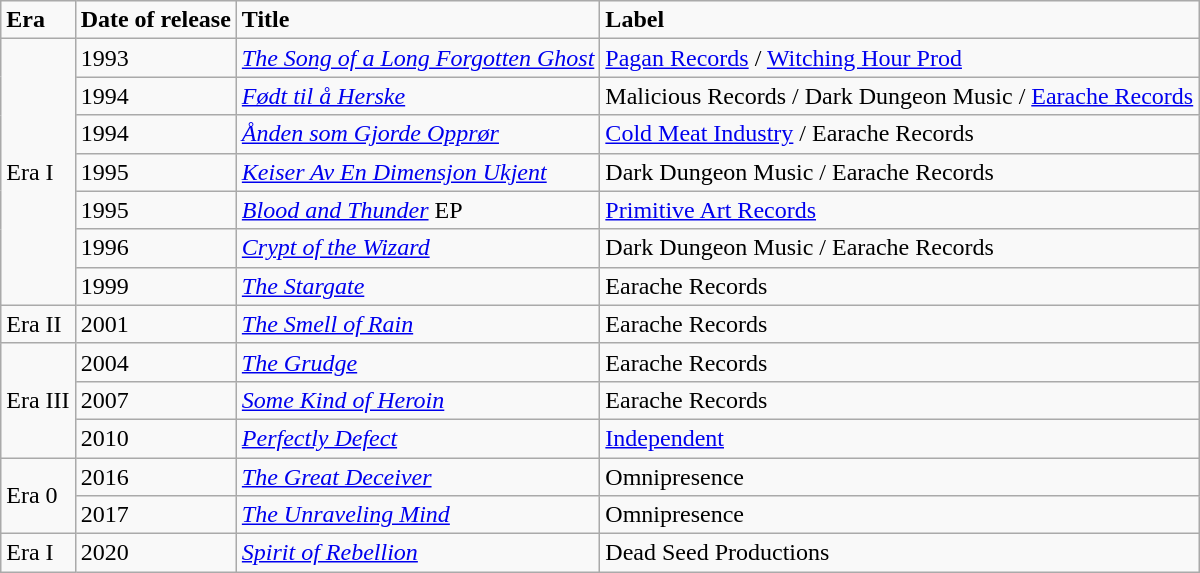<table class="wikitable">
<tr>
<td><strong>Era</strong></td>
<td><strong>Date of release</strong></td>
<td><strong>Title</strong></td>
<td><strong>Label</strong></td>
</tr>
<tr>
<td rowspan="7">Era I</td>
<td>1993</td>
<td><em><a href='#'>The Song of a Long Forgotten Ghost</a></em></td>
<td><a href='#'>Pagan Records</a> / <a href='#'>Witching Hour Prod</a></td>
</tr>
<tr>
<td>1994</td>
<td><em><a href='#'>Født til å Herske</a></em></td>
<td>Malicious Records / Dark Dungeon Music / <a href='#'>Earache Records</a></td>
</tr>
<tr>
<td>1994</td>
<td><em><a href='#'>Ånden som Gjorde Opprør</a></em></td>
<td><a href='#'>Cold Meat Industry</a> / Earache Records</td>
</tr>
<tr>
<td>1995</td>
<td><em><a href='#'>Keiser Av En Dimensjon Ukjent</a></em></td>
<td>Dark Dungeon Music / Earache Records</td>
</tr>
<tr>
<td>1995</td>
<td><em><a href='#'>Blood and Thunder</a></em> EP</td>
<td><a href='#'>Primitive Art Records</a></td>
</tr>
<tr>
<td>1996</td>
<td><em><a href='#'>Crypt of the Wizard</a></em></td>
<td>Dark Dungeon Music / Earache Records</td>
</tr>
<tr>
<td>1999</td>
<td><em><a href='#'>The Stargate</a></em></td>
<td>Earache Records</td>
</tr>
<tr>
<td>Era II</td>
<td>2001</td>
<td><em><a href='#'>The Smell of Rain</a></em></td>
<td>Earache Records</td>
</tr>
<tr>
<td rowspan="3">Era III</td>
<td>2004</td>
<td><em><a href='#'>The Grudge</a></em></td>
<td>Earache Records</td>
</tr>
<tr>
<td>2007</td>
<td><em><a href='#'>Some Kind of Heroin</a></em></td>
<td>Earache Records</td>
</tr>
<tr>
<td>2010</td>
<td><em><a href='#'>Perfectly Defect</a></em></td>
<td><a href='#'>Independent</a></td>
</tr>
<tr>
<td rowspan="2">Era 0</td>
<td>2016</td>
<td><em><a href='#'>The Great Deceiver</a></em></td>
<td>Omnipresence</td>
</tr>
<tr>
<td>2017</td>
<td><em><a href='#'>The Unraveling Mind</a></em></td>
<td>Omnipresence</td>
</tr>
<tr>
<td rowspan="1">Era I</td>
<td>2020</td>
<td><em><a href='#'>Spirit of Rebellion</a></em></td>
<td>Dead Seed Productions</td>
</tr>
</table>
